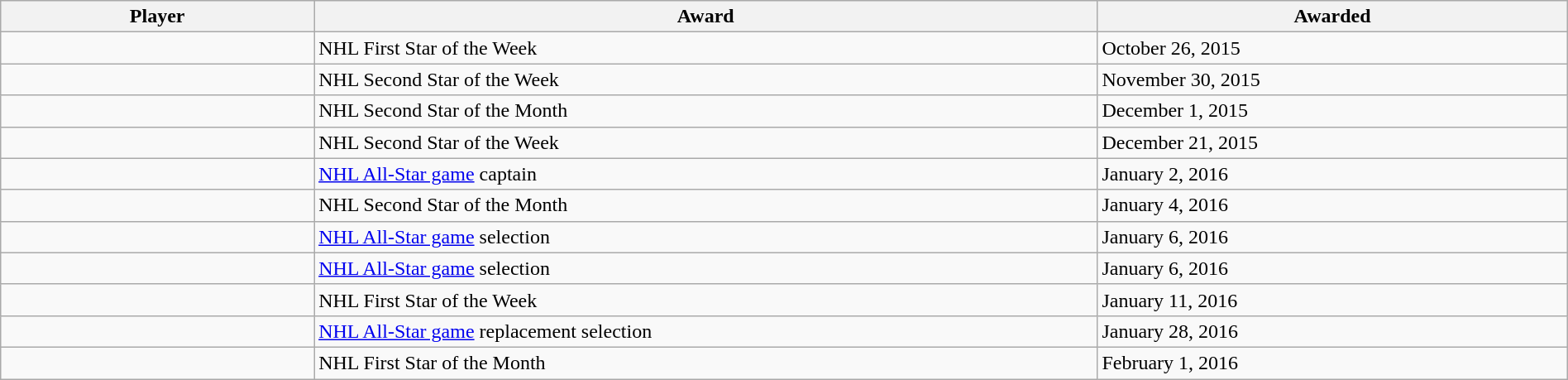<table class="wikitable sortable" style="width:100%;">
<tr>
<th style="width:20%;">Player</th>
<th style="width:50%;">Award</th>
<th style="width:30%;" data-sort-type="date">Awarded</th>
</tr>
<tr>
<td></td>
<td>NHL First Star of the Week</td>
<td>October 26, 2015</td>
</tr>
<tr>
<td></td>
<td>NHL Second Star of the Week</td>
<td>November 30, 2015</td>
</tr>
<tr>
<td></td>
<td>NHL Second Star of the Month</td>
<td>December 1, 2015</td>
</tr>
<tr>
<td></td>
<td>NHL Second Star of the Week</td>
<td>December 21, 2015</td>
</tr>
<tr>
<td></td>
<td><a href='#'>NHL All-Star game</a> captain</td>
<td>January 2, 2016</td>
</tr>
<tr>
<td></td>
<td>NHL Second Star of the Month</td>
<td>January 4, 2016</td>
</tr>
<tr>
<td></td>
<td><a href='#'>NHL All-Star game</a> selection</td>
<td>January 6, 2016</td>
</tr>
<tr>
<td></td>
<td><a href='#'>NHL All-Star game</a> selection</td>
<td>January 6, 2016</td>
</tr>
<tr>
<td></td>
<td>NHL First Star of the Week</td>
<td>January 11, 2016</td>
</tr>
<tr>
<td></td>
<td><a href='#'>NHL All-Star game</a> replacement selection</td>
<td>January 28, 2016</td>
</tr>
<tr>
<td></td>
<td>NHL First Star of the Month</td>
<td>February 1, 2016</td>
</tr>
</table>
